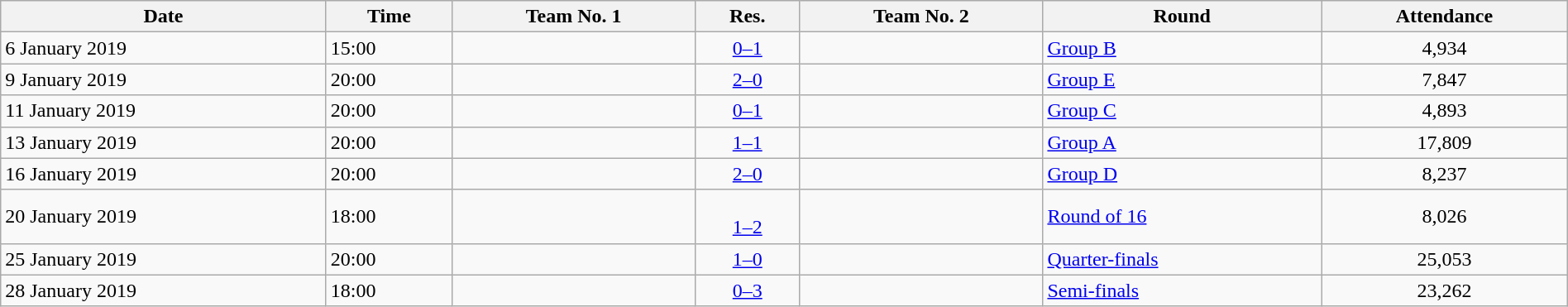<table class="wikitable" style="text-align:left; width:100%;">
<tr>
<th>Date</th>
<th>Time</th>
<th>Team No. 1</th>
<th>Res.</th>
<th>Team No. 2</th>
<th>Round</th>
<th>Attendance</th>
</tr>
<tr>
<td>6 January 2019</td>
<td>15:00</td>
<td></td>
<td style="text-align:center;"><a href='#'>0–1</a></td>
<td></td>
<td><a href='#'>Group B</a></td>
<td style="text-align:center;">4,934</td>
</tr>
<tr>
<td>9 January 2019</td>
<td>20:00</td>
<td></td>
<td style="text-align:center;"><a href='#'>2–0</a></td>
<td></td>
<td><a href='#'>Group E</a></td>
<td style="text-align:center;">7,847</td>
</tr>
<tr>
<td>11 January 2019</td>
<td>20:00</td>
<td></td>
<td style="text-align:center;"><a href='#'>0–1</a></td>
<td></td>
<td><a href='#'>Group C</a></td>
<td style="text-align:center;">4,893</td>
</tr>
<tr -->
<td>13 January 2019</td>
<td>20:00</td>
<td></td>
<td style="text-align:center;"><a href='#'>1–1</a></td>
<td></td>
<td><a href='#'>Group A</a></td>
<td style="text-align:center;">17,809</td>
</tr>
<tr>
<td>16 January 2019</td>
<td>20:00</td>
<td></td>
<td style="text-align:center;"><a href='#'>2–0</a></td>
<td></td>
<td><a href='#'>Group D</a></td>
<td style="text-align:center;">8,237</td>
</tr>
<tr>
<td>20 January 2019</td>
<td>18:00</td>
<td></td>
<td style="text-align:center;"><br><a href='#'>1–2</a></td>
<td></td>
<td><a href='#'>Round of 16</a></td>
<td style="text-align:center;">8,026</td>
</tr>
<tr>
<td>25 January 2019</td>
<td>20:00</td>
<td></td>
<td style="text-align:center;"><a href='#'>1–0</a></td>
<td></td>
<td><a href='#'>Quarter-finals</a></td>
<td style="text-align:center;">25,053</td>
</tr>
<tr>
<td>28 January 2019</td>
<td>18:00</td>
<td></td>
<td style="text-align:center;"><a href='#'>0–3</a></td>
<td></td>
<td><a href='#'>Semi-finals</a></td>
<td style="text-align:center;">23,262</td>
</tr>
</table>
